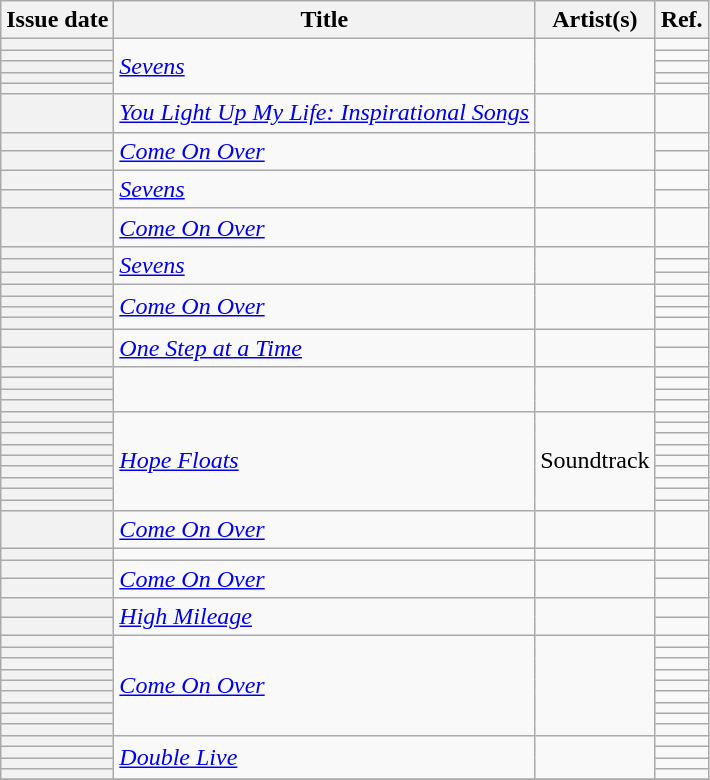<table class="wikitable sortable plainrowheaders">
<tr>
<th scope=col>Issue date</th>
<th scope=col>Title</th>
<th scope=col>Artist(s)</th>
<th scope=col class=unsortable>Ref.</th>
</tr>
<tr>
<th scope=row></th>
<td rowspan="5"><em><a href='#'>Sevens</a></em></td>
<td rowspan="5"></td>
<td align=center></td>
</tr>
<tr>
<th scope=row></th>
<td align=center></td>
</tr>
<tr>
<th scope=row></th>
<td align=center></td>
</tr>
<tr>
<th scope=row></th>
<td align=center></td>
</tr>
<tr>
<th scope=row></th>
<td align=center></td>
</tr>
<tr>
<th scope=row></th>
<td><em><a href='#'>You Light Up My Life: Inspirational Songs</a></em></td>
<td></td>
<td align=center></td>
</tr>
<tr>
<th scope=row></th>
<td rowspan="2"><em><a href='#'>Come On Over</a></em></td>
<td rowspan="2"></td>
<td align=center></td>
</tr>
<tr>
<th scope=row></th>
<td align=center></td>
</tr>
<tr>
<th scope=row></th>
<td rowspan="2"><em><a href='#'>Sevens</a></em></td>
<td rowspan="2"></td>
<td align=center></td>
</tr>
<tr>
<th scope=row></th>
<td align=center></td>
</tr>
<tr>
<th scope=row></th>
<td><em><a href='#'>Come On Over</a></em></td>
<td></td>
<td align=center></td>
</tr>
<tr>
<th scope=row></th>
<td rowspan="3"><em><a href='#'>Sevens</a></em></td>
<td rowspan="3"></td>
<td align=center></td>
</tr>
<tr>
<th scope=row></th>
<td align=center></td>
</tr>
<tr>
<th scope=row></th>
<td align=center></td>
</tr>
<tr>
<th scope=row></th>
<td rowspan="4"><em><a href='#'>Come On Over</a></em></td>
<td rowspan="4"></td>
<td align=center></td>
</tr>
<tr>
<th scope=row></th>
<td align=center></td>
</tr>
<tr>
<th scope=row></th>
<td align=center></td>
</tr>
<tr>
<th scope=row></th>
<td align=center></td>
</tr>
<tr>
<th scope=row></th>
<td rowspan="2"><em><a href='#'>One Step at a Time</a></em></td>
<td rowspan="2"></td>
<td align=center></td>
</tr>
<tr>
<th scope=row></th>
<td align=center></td>
</tr>
<tr>
<th scope=row></th>
<td rowspan="4"><em></em></td>
<td rowspan="4"></td>
<td align=center></td>
</tr>
<tr>
<th scope=row></th>
<td align=center></td>
</tr>
<tr>
<th scope=row></th>
<td align=center></td>
</tr>
<tr>
<th scope=row></th>
<td align=center></td>
</tr>
<tr>
<th scope=row></th>
<td rowspan="9"><em><a href='#'>Hope Floats</a></em></td>
<td rowspan="9">Soundtrack</td>
<td align=center></td>
</tr>
<tr>
<th scope=row></th>
<td align=center></td>
</tr>
<tr>
<th scope=row></th>
<td align=center></td>
</tr>
<tr>
<th scope=row></th>
<td align=center></td>
</tr>
<tr>
<th scope=row></th>
<td align=center></td>
</tr>
<tr>
<th scope=row></th>
<td align=center></td>
</tr>
<tr>
<th scope=row></th>
<td align=center></td>
</tr>
<tr>
<th scope=row></th>
<td align=center></td>
</tr>
<tr>
<th scope=row></th>
<td align=center></td>
</tr>
<tr>
<th scope=row></th>
<td><em><a href='#'>Come On Over</a></em></td>
<td></td>
<td align=center></td>
</tr>
<tr>
<th scope=row></th>
<td><em></em></td>
<td></td>
<td align=center></td>
</tr>
<tr>
<th scope=row></th>
<td rowspan="2"><em><a href='#'>Come On Over</a></em></td>
<td rowspan="2"></td>
<td align=center></td>
</tr>
<tr>
<th scope=row></th>
<td align=center></td>
</tr>
<tr>
<th scope=row></th>
<td rowspan="2"><em><a href='#'>High Mileage</a></em></td>
<td rowspan="2"></td>
<td align=center></td>
</tr>
<tr>
<th scope=row></th>
<td align=center></td>
</tr>
<tr>
<th scope=row></th>
<td rowspan="9"><em><a href='#'>Come On Over</a></em></td>
<td rowspan="9"></td>
<td align=center></td>
</tr>
<tr>
<th scope=row></th>
<td align=center></td>
</tr>
<tr>
<th scope=row></th>
<td align=center></td>
</tr>
<tr>
<th scope=row></th>
<td align=center></td>
</tr>
<tr>
<th scope=row></th>
<td align=center></td>
</tr>
<tr>
<th scope=row></th>
<td align=center></td>
</tr>
<tr>
<th scope=row></th>
<td align=center></td>
</tr>
<tr>
<th scope=row></th>
<td align=center></td>
</tr>
<tr>
<th scope=row></th>
<td align=center></td>
</tr>
<tr>
<th scope=row></th>
<td rowspan="4"><em><a href='#'>Double Live</a></em></td>
<td rowspan="4"></td>
<td align=center></td>
</tr>
<tr>
<th scope=row></th>
<td align=center></td>
</tr>
<tr>
<th scope=row></th>
<td align=center></td>
</tr>
<tr>
<th scope=row></th>
<td align=center></td>
</tr>
<tr>
</tr>
</table>
